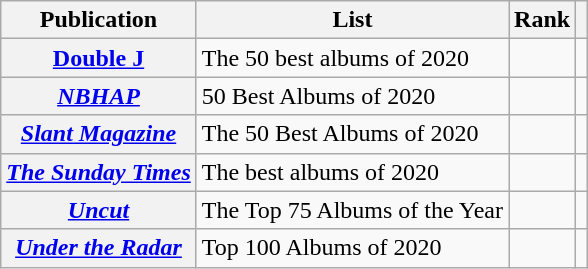<table class="sortable wikitable plainrowheaders">
<tr>
<th>Publication</th>
<th>List</th>
<th>Rank</th>
<th class="unsortable"></th>
</tr>
<tr>
<th scope="row"><a href='#'>Double J</a></th>
<td>The 50 best albums of 2020</td>
<td></td>
<td></td>
</tr>
<tr>
<th scope="row"><em><a href='#'>NBHAP</a></em></th>
<td>50 Best Albums of 2020</td>
<td></td>
<td></td>
</tr>
<tr>
<th scope="row"><em><a href='#'>Slant Magazine</a></em></th>
<td>The 50 Best Albums of 2020</td>
<td></td>
<td></td>
</tr>
<tr>
<th scope="row"><em><a href='#'>The Sunday Times</a></em></th>
<td>The best albums of 2020</td>
<td></td>
<td></td>
</tr>
<tr>
<th scope="row"><em><a href='#'>Uncut</a></em></th>
<td>The Top 75 Albums of the Year</td>
<td></td>
<td></td>
</tr>
<tr>
<th scope="row"><em><a href='#'>Under the Radar</a></em></th>
<td>Top 100 Albums of 2020</td>
<td></td>
<td></td>
</tr>
</table>
